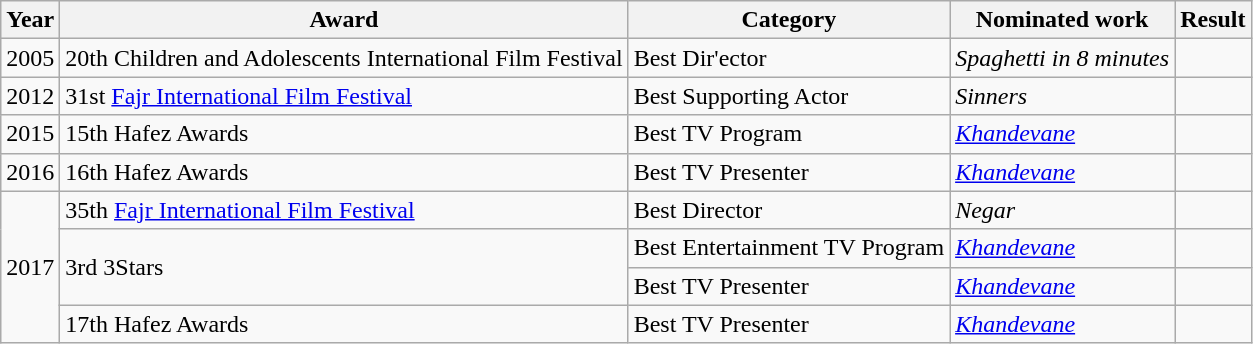<table class="wikitable">
<tr>
<th>Year</th>
<th>Award</th>
<th>Category</th>
<th>Nominated work</th>
<th>Result</th>
</tr>
<tr>
<td>2005</td>
<td>20th Children and Adolescents International Film Festival</td>
<td>Best Dir'ector</td>
<td><em>Spaghetti in 8 minutes</em></td>
<td></td>
</tr>
<tr>
<td>2012</td>
<td>31st <a href='#'>Fajr International Film Festival</a></td>
<td>Best Supporting Actor</td>
<td><em>Sinners</em></td>
<td></td>
</tr>
<tr>
<td>2015</td>
<td>15th Hafez Awards</td>
<td>Best TV Program</td>
<td><em><a href='#'>Khandevane</a></em></td>
<td></td>
</tr>
<tr>
<td>2016</td>
<td>16th Hafez Awards</td>
<td>Best TV Presenter</td>
<td><em><a href='#'>Khandevane</a></em></td>
<td></td>
</tr>
<tr>
<td rowspan="4">2017</td>
<td>35th <a href='#'>Fajr International Film Festival</a></td>
<td>Best Director</td>
<td><em>Negar</em></td>
<td></td>
</tr>
<tr>
<td rowspan="2">3rd 3Stars</td>
<td>Best Entertainment TV Program</td>
<td><em><a href='#'>Khandevane</a></em></td>
<td></td>
</tr>
<tr>
<td>Best TV Presenter</td>
<td><em><a href='#'>Khandevane</a></em></td>
<td></td>
</tr>
<tr>
<td>17th Hafez Awards</td>
<td>Best TV Presenter</td>
<td><em><a href='#'>Khandevane</a></em></td>
<td></td>
</tr>
</table>
